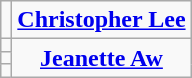<table class="wikitable" style="text-align:center">
<tr>
<td><div></div></td>
<td><strong><a href='#'>Christopher Lee</a></strong></td>
</tr>
<tr>
<td><div></div></td>
<td rowspan=3><strong><a href='#'>Jeanette Aw</a></strong></td>
</tr>
<tr>
<td><div></div></td>
</tr>
<tr>
<td><div></div></td>
</tr>
</table>
